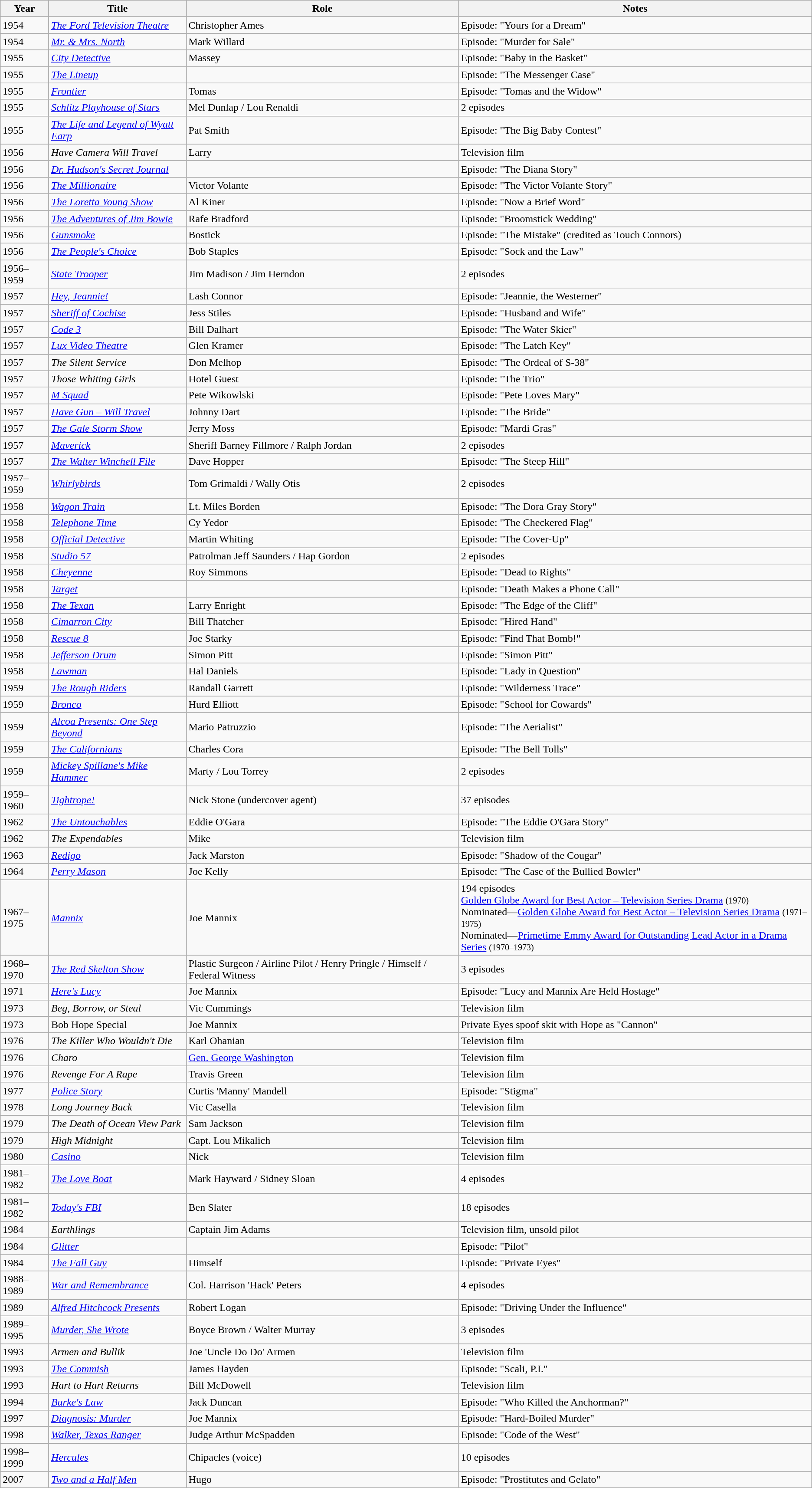<table class="wikitable sortable">
<tr>
<th>Year</th>
<th>Title</th>
<th>Role</th>
<th class="unsortable">Notes</th>
</tr>
<tr>
<td>1954</td>
<td><em><a href='#'>The Ford Television Theatre</a></em></td>
<td>Christopher Ames</td>
<td>Episode: "Yours for a Dream"</td>
</tr>
<tr>
<td>1954</td>
<td><em><a href='#'>Mr. & Mrs. North</a></em></td>
<td>Mark Willard</td>
<td>Episode: "Murder for Sale"</td>
</tr>
<tr>
<td>1955</td>
<td><em><a href='#'>City Detective</a></em></td>
<td>Massey</td>
<td>Episode: "Baby in the Basket"</td>
</tr>
<tr>
<td>1955</td>
<td><em><a href='#'>The Lineup</a></em></td>
<td></td>
<td>Episode: "The Messenger Case"</td>
</tr>
<tr>
<td>1955</td>
<td><em><a href='#'>Frontier</a></em></td>
<td>Tomas</td>
<td>Episode: "Tomas and the Widow"</td>
</tr>
<tr>
<td>1955</td>
<td><em><a href='#'>Schlitz Playhouse of Stars</a></em></td>
<td>Mel Dunlap / Lou Renaldi</td>
<td>2 episodes</td>
</tr>
<tr>
<td>1955</td>
<td><em><a href='#'>The Life and Legend of Wyatt Earp</a></em></td>
<td>Pat Smith</td>
<td>Episode: "The Big Baby Contest"</td>
</tr>
<tr>
<td>1956</td>
<td><em>Have Camera Will Travel</em></td>
<td>Larry</td>
<td>Television film</td>
</tr>
<tr>
<td>1956</td>
<td><em><a href='#'>Dr. Hudson's Secret Journal</a></em></td>
<td></td>
<td>Episode: "The Diana Story"</td>
</tr>
<tr>
<td>1956</td>
<td><em><a href='#'>The Millionaire</a></em></td>
<td>Victor Volante</td>
<td>Episode: "The Victor Volante Story"</td>
</tr>
<tr>
<td>1956</td>
<td><em><a href='#'>The Loretta Young Show</a></em></td>
<td>Al Kiner</td>
<td>Episode: "Now a Brief Word"</td>
</tr>
<tr>
<td>1956</td>
<td><em><a href='#'>The Adventures of Jim Bowie</a></em></td>
<td>Rafe Bradford</td>
<td>Episode: "Broomstick Wedding"</td>
</tr>
<tr>
<td>1956</td>
<td><em><a href='#'>Gunsmoke</a></em></td>
<td>Bostick</td>
<td>Episode: "The Mistake" (credited as Touch Connors)</td>
</tr>
<tr>
<td>1956</td>
<td><em><a href='#'>The People's Choice</a></em></td>
<td>Bob Staples</td>
<td>Episode: "Sock and the Law"</td>
</tr>
<tr>
<td>1956–1959</td>
<td><em><a href='#'>State Trooper</a></em></td>
<td>Jim Madison / Jim Herndon</td>
<td>2 episodes</td>
</tr>
<tr>
<td>1957</td>
<td><em><a href='#'>Hey, Jeannie!</a></em></td>
<td>Lash Connor</td>
<td>Episode: "Jeannie, the Westerner"</td>
</tr>
<tr>
<td>1957</td>
<td><em><a href='#'>Sheriff of Cochise</a></em></td>
<td>Jess Stiles</td>
<td>Episode: "Husband and Wife"</td>
</tr>
<tr>
<td>1957</td>
<td><em><a href='#'>Code 3</a></em></td>
<td>Bill Dalhart</td>
<td>Episode: "The Water Skier"</td>
</tr>
<tr>
<td>1957</td>
<td><em><a href='#'>Lux Video Theatre</a></em></td>
<td>Glen Kramer</td>
<td>Episode: "The Latch Key"</td>
</tr>
<tr>
<td>1957</td>
<td><em>The Silent Service</em></td>
<td>Don Melhop</td>
<td>Episode: "The Ordeal of S-38"</td>
</tr>
<tr>
<td>1957</td>
<td><em>Those Whiting Girls</em></td>
<td>Hotel Guest</td>
<td>Episode: "The Trio"</td>
</tr>
<tr>
<td>1957</td>
<td><em><a href='#'>M Squad</a></em></td>
<td>Pete Wikowlski</td>
<td>Episode: "Pete Loves Mary"</td>
</tr>
<tr>
<td>1957</td>
<td><em><a href='#'>Have Gun – Will Travel</a></em></td>
<td>Johnny Dart</td>
<td>Episode: "The Bride"</td>
</tr>
<tr>
<td>1957</td>
<td><em><a href='#'>The Gale Storm Show</a></em></td>
<td>Jerry Moss</td>
<td>Episode: "Mardi Gras"</td>
</tr>
<tr>
<td>1957</td>
<td><em><a href='#'>Maverick</a></em></td>
<td>Sheriff Barney Fillmore / Ralph Jordan</td>
<td>2 episodes</td>
</tr>
<tr>
<td>1957</td>
<td><em><a href='#'>The Walter Winchell File</a></em></td>
<td>Dave Hopper</td>
<td>Episode: "The Steep Hill"</td>
</tr>
<tr>
<td>1957–1959</td>
<td><em><a href='#'>Whirlybirds</a></em></td>
<td>Tom Grimaldi / Wally Otis</td>
<td>2 episodes</td>
</tr>
<tr>
<td>1958</td>
<td><em><a href='#'>Wagon Train</a></em></td>
<td>Lt. Miles Borden</td>
<td>Episode: "The Dora Gray Story"</td>
</tr>
<tr>
<td>1958</td>
<td><em><a href='#'>Telephone Time</a></em></td>
<td>Cy Yedor</td>
<td>Episode: "The Checkered Flag"</td>
</tr>
<tr>
<td>1958</td>
<td><em><a href='#'>Official Detective</a></em></td>
<td>Martin Whiting</td>
<td>Episode: "The Cover-Up"</td>
</tr>
<tr>
<td>1958</td>
<td><em><a href='#'>Studio 57</a></em></td>
<td>Patrolman Jeff Saunders / Hap Gordon</td>
<td>2 episodes</td>
</tr>
<tr>
<td>1958</td>
<td><em><a href='#'>Cheyenne</a></em></td>
<td>Roy Simmons</td>
<td>Episode: "Dead to Rights"</td>
</tr>
<tr>
<td>1958</td>
<td><em><a href='#'>Target</a></em></td>
<td></td>
<td>Episode: "Death Makes a Phone Call"</td>
</tr>
<tr>
<td>1958</td>
<td><em><a href='#'>The Texan</a></em></td>
<td>Larry Enright</td>
<td>Episode: "The Edge of the Cliff"</td>
</tr>
<tr>
<td>1958</td>
<td><em><a href='#'>Cimarron City</a></em></td>
<td>Bill Thatcher</td>
<td>Episode: "Hired Hand"</td>
</tr>
<tr>
<td>1958</td>
<td><em><a href='#'>Rescue 8</a></em></td>
<td>Joe Starky</td>
<td>Episode: "Find That Bomb!"</td>
</tr>
<tr>
<td>1958</td>
<td><em><a href='#'>Jefferson Drum</a></em></td>
<td>Simon Pitt</td>
<td>Episode: "Simon Pitt"</td>
</tr>
<tr>
<td>1958</td>
<td><em><a href='#'>Lawman</a></em></td>
<td>Hal Daniels</td>
<td>Episode: "Lady in Question"</td>
</tr>
<tr>
<td>1959</td>
<td><em><a href='#'>The Rough Riders</a></em></td>
<td>Randall Garrett</td>
<td>Episode: "Wilderness Trace"</td>
</tr>
<tr>
<td>1959</td>
<td><em><a href='#'>Bronco</a></em></td>
<td>Hurd Elliott</td>
<td>Episode: "School for Cowards"</td>
</tr>
<tr>
<td>1959</td>
<td><em><a href='#'>Alcoa Presents: One Step Beyond</a></em></td>
<td>Mario Patruzzio</td>
<td>Episode: "The Aerialist"</td>
</tr>
<tr>
<td>1959</td>
<td><em><a href='#'>The Californians</a></em></td>
<td>Charles Cora</td>
<td>Episode: "The Bell Tolls"</td>
</tr>
<tr>
<td>1959</td>
<td><em><a href='#'>Mickey Spillane's Mike Hammer</a></em></td>
<td>Marty / Lou Torrey</td>
<td>2 episodes</td>
</tr>
<tr>
<td>1959–1960</td>
<td><em><a href='#'>Tightrope!</a></em></td>
<td>Nick Stone (undercover agent)</td>
<td>37 episodes</td>
</tr>
<tr>
<td>1962</td>
<td><em><a href='#'>The Untouchables</a></em></td>
<td>Eddie O'Gara</td>
<td>Episode: "The Eddie O'Gara Story"</td>
</tr>
<tr>
<td>1962</td>
<td><em>The Expendables</em></td>
<td>Mike</td>
<td>Television film</td>
</tr>
<tr>
<td>1963</td>
<td><em><a href='#'>Redigo</a></em></td>
<td>Jack Marston</td>
<td>Episode: "Shadow of the Cougar"</td>
</tr>
<tr>
<td>1964</td>
<td><em><a href='#'>Perry Mason</a></em></td>
<td>Joe Kelly</td>
<td>Episode: "The Case of the Bullied Bowler"</td>
</tr>
<tr>
<td>1967–1975</td>
<td><em><a href='#'>Mannix</a></em></td>
<td>Joe Mannix</td>
<td>194 episodes<br><a href='#'>Golden Globe Award for Best Actor – Television Series Drama</a> <small>(1970)</small><br>Nominated—<a href='#'>Golden Globe Award for Best Actor – Television Series Drama</a> <small>(1971–1975)</small><br>Nominated—<a href='#'>Primetime Emmy Award for Outstanding Lead Actor in a Drama Series</a> <small>(1970–1973)</small></td>
</tr>
<tr>
<td>1968–1970</td>
<td><em><a href='#'>The Red Skelton Show</a></em></td>
<td>Plastic Surgeon / Airline Pilot / Henry Pringle / Himself / Federal Witness</td>
<td>3 episodes</td>
</tr>
<tr>
<td>1971</td>
<td><em><a href='#'>Here's Lucy</a></em></td>
<td>Joe Mannix</td>
<td>Episode: "Lucy and Mannix Are Held Hostage"</td>
</tr>
<tr>
<td>1973</td>
<td><em>Beg, Borrow, or Steal</em></td>
<td>Vic Cummings</td>
<td>Television film</td>
</tr>
<tr>
<td>1973</td>
<td>Bob Hope Special</td>
<td>Joe Mannix</td>
<td>Private Eyes spoof skit with Hope as "Cannon"</td>
</tr>
<tr>
<td>1976</td>
<td><em>The Killer Who Wouldn't Die</em></td>
<td>Karl Ohanian</td>
<td>Television film</td>
</tr>
<tr>
<td>1976</td>
<td><em>Charo</em></td>
<td><a href='#'>Gen. George Washington</a></td>
<td>Television film</td>
</tr>
<tr>
<td>1976</td>
<td><em>Revenge For A Rape</em></td>
<td>Travis Green</td>
<td>Television film</td>
</tr>
<tr>
<td>1977</td>
<td><em><a href='#'>Police Story</a></em></td>
<td>Curtis 'Manny' Mandell</td>
<td>Episode: "Stigma"</td>
</tr>
<tr>
<td>1978</td>
<td><em>Long Journey Back</em></td>
<td>Vic Casella</td>
<td>Television film</td>
</tr>
<tr>
<td>1979</td>
<td><em>The Death of Ocean View Park</em></td>
<td>Sam Jackson</td>
<td>Television film</td>
</tr>
<tr>
<td>1979</td>
<td><em>High Midnight</em></td>
<td>Capt. Lou Mikalich</td>
<td>Television film</td>
</tr>
<tr>
<td>1980</td>
<td><em><a href='#'>Casino</a></em></td>
<td>Nick</td>
<td>Television film</td>
</tr>
<tr>
<td>1981–1982</td>
<td><em><a href='#'>The Love Boat</a></em></td>
<td>Mark Hayward / Sidney Sloan</td>
<td>4 episodes</td>
</tr>
<tr>
<td>1981–1982</td>
<td><em><a href='#'>Today's FBI</a></em></td>
<td>Ben Slater</td>
<td>18 episodes</td>
</tr>
<tr>
<td>1984</td>
<td><em>Earthlings</em></td>
<td>Captain Jim Adams</td>
<td>Television film, unsold pilot</td>
</tr>
<tr>
<td>1984</td>
<td><em><a href='#'>Glitter</a></em></td>
<td></td>
<td>Episode: "Pilot"</td>
</tr>
<tr>
<td>1984</td>
<td><em><a href='#'>The Fall Guy</a></em></td>
<td>Himself</td>
<td>Episode: "Private Eyes"</td>
</tr>
<tr>
<td>1988–1989</td>
<td><em><a href='#'>War and Remembrance</a></em></td>
<td>Col. Harrison 'Hack' Peters</td>
<td>4 episodes</td>
</tr>
<tr>
<td>1989</td>
<td><em><a href='#'>Alfred Hitchcock Presents</a></em></td>
<td>Robert Logan</td>
<td>Episode: "Driving Under the Influence"</td>
</tr>
<tr>
<td>1989–1995</td>
<td><em><a href='#'>Murder, She Wrote</a></em></td>
<td>Boyce Brown / Walter Murray</td>
<td>3 episodes</td>
</tr>
<tr>
<td>1993</td>
<td><em>Armen and Bullik</em></td>
<td>Joe 'Uncle Do Do' Armen</td>
<td>Television film</td>
</tr>
<tr>
<td>1993</td>
<td><em><a href='#'>The Commish</a></em></td>
<td>James Hayden</td>
<td>Episode: "Scali, P.I."</td>
</tr>
<tr>
<td>1993</td>
<td><em>Hart to Hart Returns</em></td>
<td>Bill McDowell</td>
<td>Television film</td>
</tr>
<tr>
<td>1994</td>
<td><em><a href='#'>Burke's Law</a></em></td>
<td>Jack Duncan</td>
<td>Episode: "Who Killed the Anchorman?"</td>
</tr>
<tr>
<td>1997</td>
<td><em><a href='#'>Diagnosis: Murder</a></em></td>
<td>Joe Mannix</td>
<td>Episode: "Hard-Boiled Murder"</td>
</tr>
<tr>
<td>1998</td>
<td><em><a href='#'>Walker, Texas Ranger</a></em></td>
<td>Judge Arthur McSpadden</td>
<td>Episode: "Code of the West"</td>
</tr>
<tr>
<td>1998–1999</td>
<td><em><a href='#'>Hercules</a></em></td>
<td>Chipacles (voice)</td>
<td>10 episodes</td>
</tr>
<tr>
<td>2007</td>
<td><em><a href='#'>Two and a Half Men</a></em></td>
<td>Hugo</td>
<td>Episode: "Prostitutes and Gelato"</td>
</tr>
</table>
